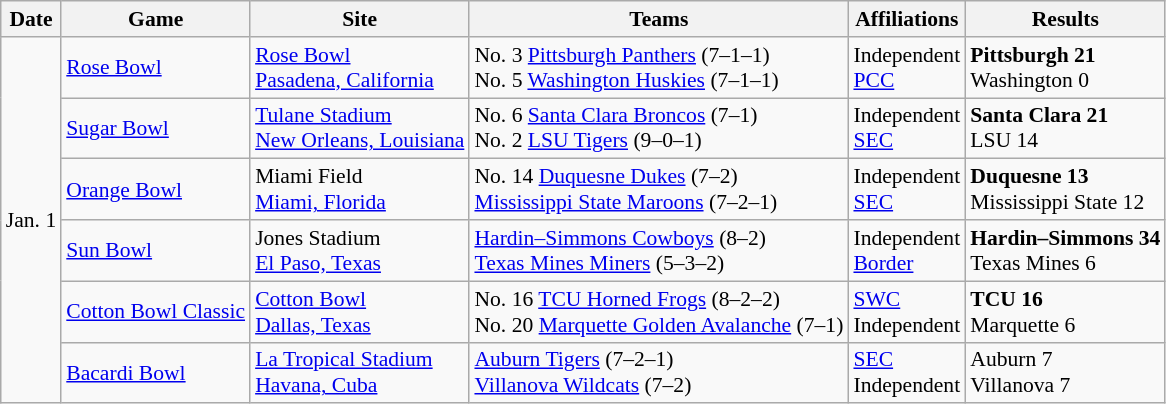<table class="wikitable" style="font-size:90%;">
<tr>
<th>Date</th>
<th>Game</th>
<th>Site</th>
<th>Teams</th>
<th>Affiliations</th>
<th>Results</th>
</tr>
<tr>
<td style=white-space:nowrap rowspan=6>Jan. 1</td>
<td><a href='#'>Rose Bowl</a></td>
<td><a href='#'>Rose Bowl</a><br><a href='#'>Pasadena, California</a></td>
<td>No. 3 <a href='#'>Pittsburgh Panthers</a> (7–1–1) <br> No. 5 <a href='#'>Washington Huskies</a> (7–1–1)</td>
<td>Independent<br><a href='#'>PCC</a></td>
<td><strong>Pittsburgh 21</strong><br>Washington 0</td>
</tr>
<tr>
<td><a href='#'>Sugar Bowl</a></td>
<td><a href='#'>Tulane Stadium</a><br><a href='#'>New Orleans, Louisiana</a></td>
<td>No. 6 <a href='#'>Santa Clara Broncos</a> (7–1) <br> No. 2 <a href='#'>LSU Tigers</a> (9–0–1)</td>
<td>Independent<br><a href='#'>SEC</a></td>
<td><strong>Santa Clara 21</strong><br>LSU 14</td>
</tr>
<tr>
<td><a href='#'>Orange Bowl</a></td>
<td>Miami Field <br> <a href='#'>Miami, Florida</a></td>
<td>No. 14 <a href='#'>Duquesne Dukes</a> (7–2) <br> <a href='#'>Mississippi State Maroons</a> (7–2–1)</td>
<td>Independent<br><a href='#'>SEC</a></td>
<td><strong>Duquesne 13</strong><br>Mississippi State 12</td>
</tr>
<tr>
<td><a href='#'>Sun Bowl</a></td>
<td>Jones Stadium <br> <a href='#'>El Paso, Texas</a></td>
<td><a href='#'>Hardin–Simmons Cowboys</a> (8–2)<br><a href='#'>Texas Mines Miners</a> (5–3–2)</td>
<td>Independent <br> <a href='#'>Border</a></td>
<td><strong>Hardin–Simmons 34</strong> <br> Texas Mines 6</td>
</tr>
<tr>
<td><a href='#'>Cotton Bowl Classic</a></td>
<td><a href='#'>Cotton Bowl</a> <br> <a href='#'>Dallas, Texas</a></td>
<td>No. 16 <a href='#'>TCU Horned Frogs</a> (8–2–2) <br> No. 20 <a href='#'>Marquette Golden Avalanche</a> (7–1)</td>
<td><a href='#'>SWC</a> <br> Independent</td>
<td><strong>TCU 16</strong> <br> Marquette 6</td>
</tr>
<tr>
<td><a href='#'>Bacardi Bowl</a></td>
<td><a href='#'>La Tropical Stadium</a> <br> <a href='#'>Havana, Cuba</a></td>
<td><a href='#'>Auburn Tigers</a> (7–2–1)<br><a href='#'>Villanova Wildcats</a> (7–2)</td>
<td><a href='#'>SEC</a> <br> Independent</td>
<td>Auburn 7 <br> Villanova 7</td>
</tr>
</table>
